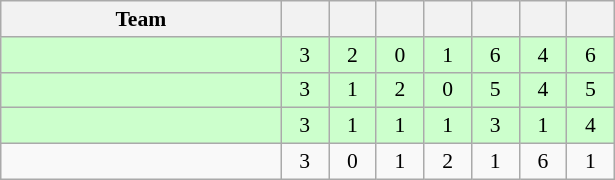<table class="wikitable" style="text-align: center; font-size: 90%;">
<tr>
<th width=180>Team</th>
<th width=25></th>
<th width=25></th>
<th width=25></th>
<th width=25></th>
<th width=25></th>
<th width=25></th>
<th width=25></th>
</tr>
<tr bgcolor=#ccffcc>
<td align=left></td>
<td>3</td>
<td>2</td>
<td>0</td>
<td>1</td>
<td>6</td>
<td>4</td>
<td>6</td>
</tr>
<tr bgcolor=#ccffcc>
<td align=left></td>
<td>3</td>
<td>1</td>
<td>2</td>
<td>0</td>
<td>5</td>
<td>4</td>
<td>5</td>
</tr>
<tr bgcolor=#ccffcc>
<td align=left></td>
<td>3</td>
<td>1</td>
<td>1</td>
<td>1</td>
<td>3</td>
<td>1</td>
<td>4</td>
</tr>
<tr>
<td align=left></td>
<td>3</td>
<td>0</td>
<td>1</td>
<td>2</td>
<td>1</td>
<td>6</td>
<td>1</td>
</tr>
</table>
